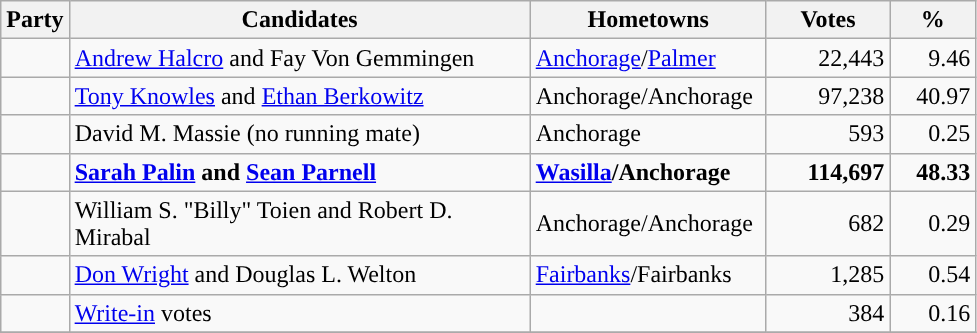<table class="wikitable">
<tr>
<th width="25"><strong>Party</strong></th>
<th width="300" valign="top"><strong>Candidates</strong></th>
<th width="150" valign="top"><strong>Hometowns</strong></th>
<th width="75" valign="top"><strong>Votes</strong></th>
<th width="50" valign="top"><strong>%</strong></th>
</tr>
<tr>
<td style="background-color:"></td>
<td><a href='#'>Andrew Halcro</a> and Fay Von Gemmingen</td>
<td><a href='#'>Anchorage</a>/<a href='#'>Palmer</a></td>
<td style="text-align:right;">22,443</td>
<td style="text-align:right;">9.46</td>
</tr>
<tr>
<td style="background-color:"></td>
<td><a href='#'>Tony Knowles</a> and <a href='#'>Ethan Berkowitz</a></td>
<td>Anchorage/Anchorage</td>
<td style="text-align:right;">97,238</td>
<td style="text-align:right;">40.97</td>
</tr>
<tr>
<td style="background-color:"></td>
<td>David M. Massie (no running mate)</td>
<td>Anchorage</td>
<td style="text-align:right;">593</td>
<td style="text-align:right;">0.25</td>
</tr>
<tr>
<td style="background-color:"></td>
<td><strong><a href='#'>Sarah Palin</a> and <a href='#'>Sean Parnell</a></strong></td>
<td><strong><a href='#'>Wasilla</a>/Anchorage</strong></td>
<td style="text-align:right;"><strong>114,697</strong></td>
<td style="text-align:right;"><strong>48.33</strong></td>
</tr>
<tr>
<td style="background-color:"></td>
<td>William S. "Billy" Toien and Robert D. Mirabal</td>
<td>Anchorage/Anchorage</td>
<td style="text-align:right;">682</td>
<td style="text-align:right;">0.29</td>
</tr>
<tr>
<td style="background-color:"></td>
<td><a href='#'>Don Wright</a> and Douglas L. Welton</td>
<td><a href='#'>Fairbanks</a>/Fairbanks</td>
<td style="text-align:right;">1,285</td>
<td style="text-align:right;">0.54</td>
</tr>
<tr>
<td></td>
<td><a href='#'>Write-in</a> votes</td>
<td></td>
<td style="text-align:right;">384</td>
<td style="text-align:right;">0.16</td>
</tr>
<tr>
</tr>
</table>
